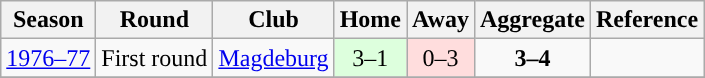<table class="wikitable">
<tr>
<th>Season</th>
<th>Round</th>
<th>Club</th>
<th>Home</th>
<th>Away</th>
<th>Aggregate</th>
<th>Reference</th>
</tr>
<tr>
<td><a href='#'>1976–77</a></td>
<td>First round</td>
<td> <a href='#'>Magdeburg</a></td>
<td style="text-align:center; background:#dfd;">3–1</td>
<td style="text-align:center; background:#fdd;">0–3</td>
<td style="text-align:center;"><strong>3–4</strong></td>
<td style="text-align:center;"></td>
</tr>
<tr>
</tr>
</table>
